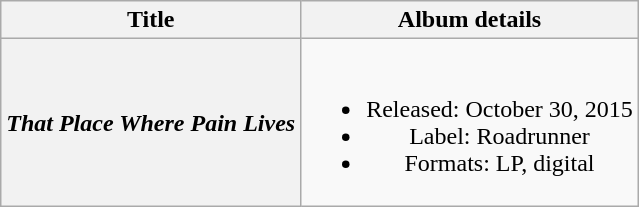<table class="wikitable plainrowheaders" style="text-align:center;">
<tr>
<th scope="col">Title</th>
<th scope="col">Album details</th>
</tr>
<tr>
<th scope="row"><em>That Place Where Pain Lives</em></th>
<td><br><ul><li>Released: October 30, 2015</li><li>Label: Roadrunner</li><li>Formats: LP, digital</li></ul></td>
</tr>
</table>
